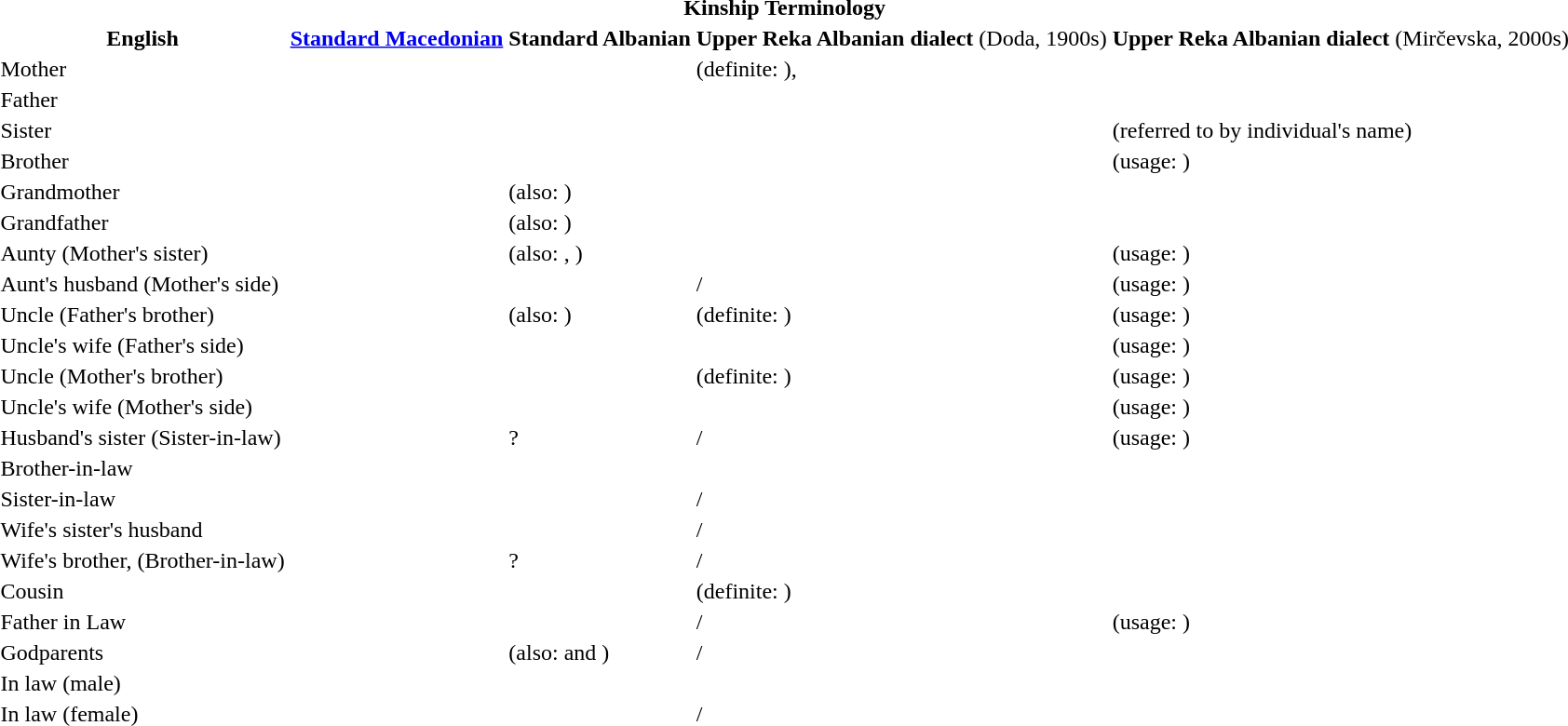<table class=>
<tr>
<th colspan=5>Kinship Terminology</th>
</tr>
<tr>
<td align=center><strong>English</strong></td>
<td align=center><strong><a href='#'>Standard Macedonian</a></strong></td>
<td align=center><strong>Standard Albanian</strong></td>
<td align=center><strong>Upper Reka Albanian dialect</strong> (Doda, 1900s)</td>
<td align=center><strong>Upper Reka Albanian dialect</strong> (Mirčevska, 2000s)</td>
</tr>
<tr valign="top" >
<td>Mother</td>
<td></td>
<td></td>
<td> (definite: ), </td>
<td></td>
</tr>
<tr>
<td>Father</td>
<td></td>
<td></td>
<td></td>
<td></td>
</tr>
<tr>
<td>Sister</td>
<td></td>
<td></td>
<td></td>
<td>(referred to by individual's name)</td>
</tr>
<tr>
<td>Brother</td>
<td></td>
<td></td>
<td></td>
<td> (usage: )</td>
</tr>
<tr>
<td>Grandmother</td>
<td></td>
<td> (also: )</td>
<td></td>
<td></td>
</tr>
<tr>
<td>Grandfather</td>
<td></td>
<td> (also: )</td>
<td></td>
<td></td>
</tr>
<tr>
<td>Aunty (Mother's sister)</td>
<td></td>
<td> (also: , )</td>
<td></td>
<td> (usage: )</td>
</tr>
<tr>
<td>Aunt's husband (Mother's side)</td>
<td></td>
<td></td>
<td>/</td>
<td> (usage: )</td>
</tr>
<tr>
<td>Uncle (Father's brother)</td>
<td></td>
<td> (also: )</td>
<td> (definite: )</td>
<td> (usage: )</td>
</tr>
<tr>
<td>Uncle's wife (Father's side)</td>
<td></td>
<td></td>
<td></td>
<td> (usage: )</td>
</tr>
<tr>
<td>Uncle (Mother's brother)</td>
<td></td>
<td></td>
<td> (definite: )</td>
<td> (usage: )</td>
</tr>
<tr>
<td>Uncle's wife (Mother's side)</td>
<td></td>
<td></td>
<td></td>
<td> (usage: )</td>
</tr>
<tr>
<td>Husband's sister (Sister-in-law)</td>
<td></td>
<td>?</td>
<td>/</td>
<td> (usage: )</td>
</tr>
<tr>
<td>Brother-in-law</td>
<td></td>
<td></td>
<td></td>
<td></td>
</tr>
<tr>
<td>Sister-in-law</td>
<td></td>
<td></td>
<td>/</td>
<td></td>
</tr>
<tr>
<td>Wife's sister's husband</td>
<td></td>
<td></td>
<td>/</td>
<td></td>
</tr>
<tr>
<td>Wife's brother, (Brother-in-law)</td>
<td></td>
<td>?</td>
<td>/</td>
<td></td>
</tr>
<tr>
<td>Cousin</td>
<td></td>
<td></td>
<td> (definite: )</td>
<td></td>
</tr>
<tr>
<td>Father in Law</td>
<td></td>
<td></td>
<td>/</td>
<td> (usage: )</td>
</tr>
<tr>
<td>Godparents</td>
<td></td>
<td> (also:  and )</td>
<td>/</td>
<td></td>
</tr>
<tr>
<td>In law (male)</td>
<td></td>
<td></td>
<td></td>
<td></td>
</tr>
<tr>
<td>In law (female)</td>
<td></td>
<td></td>
<td>/</td>
<td></td>
</tr>
</table>
